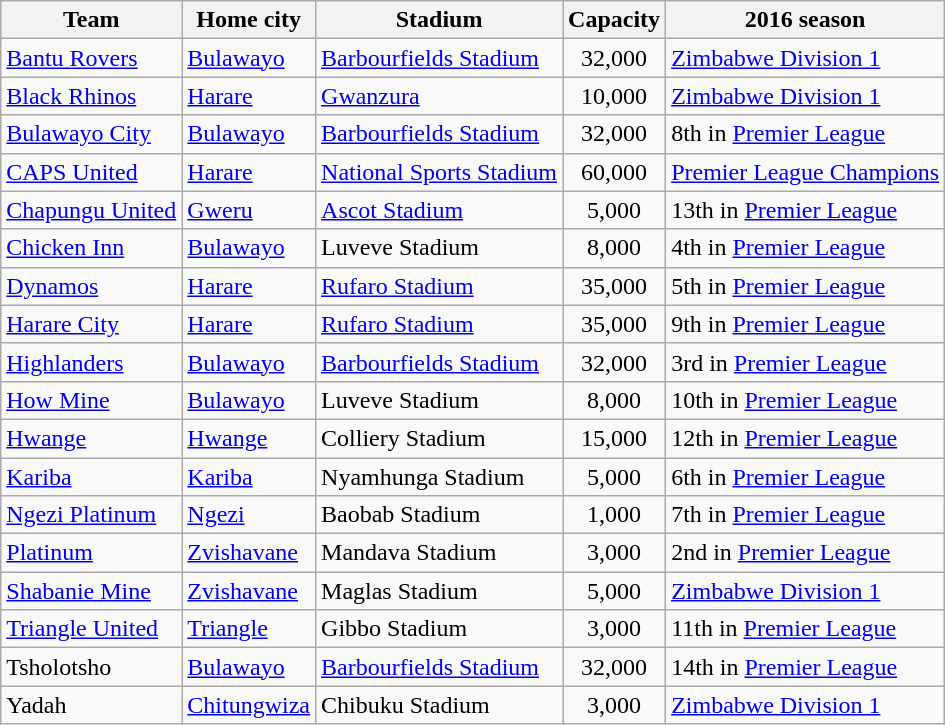<table class="wikitable sortable">
<tr>
<th>Team</th>
<th>Home city</th>
<th>Stadium</th>
<th>Capacity</th>
<th>2016 season</th>
</tr>
<tr>
<td><a href='#'>Bantu Rovers</a></td>
<td><a href='#'>Bulawayo</a></td>
<td><a href='#'>Barbourfields Stadium</a></td>
<td align="center">32,000</td>
<td><a href='#'>Zimbabwe Division 1</a></td>
</tr>
<tr>
<td><a href='#'>Black Rhinos</a></td>
<td><a href='#'>Harare</a></td>
<td><a href='#'>Gwanzura</a></td>
<td align="center">10,000</td>
<td><a href='#'>Zimbabwe Division 1</a></td>
</tr>
<tr>
<td><a href='#'>Bulawayo City</a></td>
<td><a href='#'>Bulawayo</a></td>
<td><a href='#'>Barbourfields Stadium</a></td>
<td align="center">32,000</td>
<td>8th in <a href='#'>Premier League</a></td>
</tr>
<tr>
<td><a href='#'>CAPS United</a></td>
<td><a href='#'>Harare</a></td>
<td><a href='#'>National Sports Stadium</a></td>
<td align="center">60,000</td>
<td><a href='#'>Premier League Champions</a></td>
</tr>
<tr>
<td><a href='#'>Chapungu United</a></td>
<td><a href='#'>Gweru</a></td>
<td><a href='#'>Ascot Stadium</a></td>
<td align="center">5,000</td>
<td>13th in <a href='#'>Premier League</a></td>
</tr>
<tr>
<td><a href='#'>Chicken Inn</a></td>
<td><a href='#'>Bulawayo</a></td>
<td>Luveve Stadium</td>
<td align="center">8,000</td>
<td>4th in <a href='#'>Premier League</a></td>
</tr>
<tr>
<td><a href='#'>Dynamos</a></td>
<td><a href='#'>Harare</a></td>
<td><a href='#'>Rufaro Stadium</a></td>
<td align="center">35,000</td>
<td>5th in <a href='#'>Premier League</a></td>
</tr>
<tr>
<td><a href='#'>Harare City</a></td>
<td><a href='#'>Harare</a></td>
<td><a href='#'>Rufaro Stadium</a></td>
<td align="center">35,000</td>
<td>9th in <a href='#'>Premier League</a></td>
</tr>
<tr>
<td><a href='#'>Highlanders</a></td>
<td><a href='#'>Bulawayo</a></td>
<td><a href='#'>Barbourfields Stadium</a></td>
<td align="center">32,000</td>
<td>3rd in <a href='#'>Premier League</a></td>
</tr>
<tr>
<td><a href='#'>How Mine</a></td>
<td><a href='#'>Bulawayo</a></td>
<td>Luveve Stadium</td>
<td align="center">8,000</td>
<td>10th in <a href='#'>Premier League</a></td>
</tr>
<tr>
<td><a href='#'>Hwange</a></td>
<td><a href='#'>Hwange</a></td>
<td>Colliery Stadium</td>
<td align="center">15,000</td>
<td>12th in <a href='#'>Premier League</a></td>
</tr>
<tr>
<td><a href='#'>Kariba</a></td>
<td><a href='#'>Kariba</a></td>
<td>Nyamhunga Stadium</td>
<td align="center">5,000</td>
<td>6th in <a href='#'>Premier League</a></td>
</tr>
<tr>
<td><a href='#'>Ngezi Platinum</a></td>
<td><a href='#'>Ngezi</a></td>
<td>Baobab Stadium</td>
<td align="center">1,000</td>
<td>7th in <a href='#'>Premier League</a></td>
</tr>
<tr>
<td><a href='#'>Platinum</a></td>
<td><a href='#'>Zvishavane</a></td>
<td>Mandava Stadium</td>
<td align="center">3,000</td>
<td>2nd in <a href='#'>Premier League</a></td>
</tr>
<tr>
<td><a href='#'>Shabanie Mine</a></td>
<td><a href='#'>Zvishavane</a></td>
<td>Maglas Stadium</td>
<td align="center">5,000</td>
<td><a href='#'>Zimbabwe Division 1</a></td>
</tr>
<tr>
<td><a href='#'>Triangle United</a></td>
<td><a href='#'>Triangle</a></td>
<td>Gibbo Stadium</td>
<td align="center">3,000</td>
<td>11th in <a href='#'>Premier League</a></td>
</tr>
<tr>
<td>Tsholotsho</td>
<td><a href='#'>Bulawayo</a></td>
<td><a href='#'>Barbourfields Stadium</a></td>
<td align="center">32,000</td>
<td>14th in <a href='#'>Premier League</a></td>
</tr>
<tr>
<td>Yadah</td>
<td><a href='#'>Chitungwiza</a></td>
<td>Chibuku Stadium</td>
<td align="center">3,000</td>
<td><a href='#'>Zimbabwe Division 1</a></td>
</tr>
</table>
